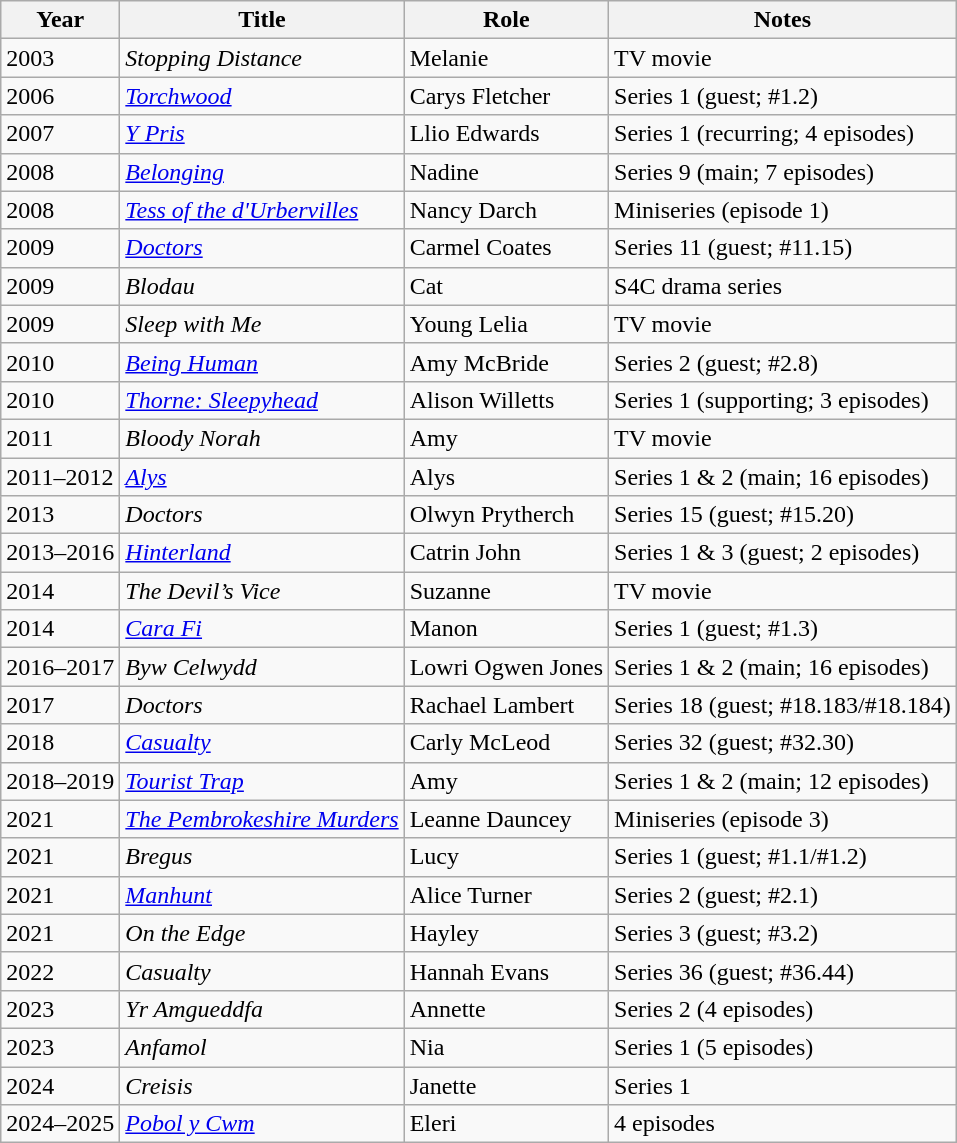<table class="wikitable sortable">
<tr>
<th>Year</th>
<th>Title</th>
<th>Role</th>
<th class="unsortable">Notes</th>
</tr>
<tr>
<td>2003</td>
<td><em>Stopping Distance</em></td>
<td>Melanie</td>
<td>TV movie</td>
</tr>
<tr>
<td>2006</td>
<td><em><a href='#'>Torchwood</a></em></td>
<td>Carys Fletcher</td>
<td>Series 1 (guest; #1.2)</td>
</tr>
<tr>
<td>2007</td>
<td><em><a href='#'>Y Pris</a></em></td>
<td>Llio Edwards</td>
<td>Series 1 (recurring; 4 episodes)</td>
</tr>
<tr>
<td>2008</td>
<td><em><a href='#'>Belonging</a></em></td>
<td>Nadine</td>
<td>Series 9 (main; 7 episodes)</td>
</tr>
<tr>
<td>2008</td>
<td><em><a href='#'>Tess of the d'Urbervilles</a></em></td>
<td>Nancy Darch</td>
<td>Miniseries (episode 1)</td>
</tr>
<tr>
<td>2009</td>
<td><em><a href='#'>Doctors</a></em></td>
<td>Carmel Coates</td>
<td>Series 11 (guest; #11.15)</td>
</tr>
<tr>
<td>2009</td>
<td><em>Blodau</em></td>
<td>Cat</td>
<td>S4C drama series</td>
</tr>
<tr>
<td>2009</td>
<td><em>Sleep with Me</em></td>
<td>Young Lelia</td>
<td>TV movie</td>
</tr>
<tr>
<td>2010</td>
<td><em><a href='#'>Being Human</a></em></td>
<td>Amy McBride</td>
<td>Series 2 (guest; #2.8)</td>
</tr>
<tr>
<td>2010</td>
<td><em><a href='#'>Thorne: Sleepyhead</a></em></td>
<td>Alison Willetts</td>
<td>Series 1 (supporting; 3 episodes)</td>
</tr>
<tr>
<td>2011</td>
<td><em>Bloody Norah</em></td>
<td>Amy</td>
<td>TV movie</td>
</tr>
<tr>
<td>2011–2012</td>
<td><em><a href='#'>Alys</a></em></td>
<td>Alys</td>
<td>Series 1 & 2 (main; 16 episodes)</td>
</tr>
<tr>
<td>2013</td>
<td><em>Doctors</em></td>
<td>Olwyn Prytherch</td>
<td>Series 15 (guest; #15.20)</td>
</tr>
<tr>
<td>2013–2016</td>
<td><em><a href='#'>Hinterland</a></em></td>
<td>Catrin John</td>
<td>Series 1 & 3 (guest; 2 episodes)</td>
</tr>
<tr>
<td>2014</td>
<td><em>The Devil’s Vice</em></td>
<td>Suzanne</td>
<td>TV movie</td>
</tr>
<tr>
<td>2014</td>
<td><em><a href='#'>Cara Fi</a></em></td>
<td>Manon</td>
<td>Series 1 (guest; #1.3)</td>
</tr>
<tr>
<td>2016–2017</td>
<td><em>Byw Celwydd</em></td>
<td>Lowri Ogwen Jones</td>
<td>Series 1 & 2 (main; 16 episodes)</td>
</tr>
<tr>
<td>2017</td>
<td><em>Doctors</em></td>
<td>Rachael Lambert</td>
<td>Series 18 (guest; #18.183/#18.184)</td>
</tr>
<tr>
<td>2018</td>
<td><em><a href='#'>Casualty</a></em></td>
<td>Carly McLeod</td>
<td>Series 32 (guest; #32.30)</td>
</tr>
<tr>
<td>2018–2019</td>
<td><em><a href='#'>Tourist Trap</a></em></td>
<td>Amy</td>
<td>Series 1 & 2 (main; 12 episodes)</td>
</tr>
<tr>
<td>2021</td>
<td><em><a href='#'>The Pembrokeshire Murders</a></em></td>
<td>Leanne Dauncey</td>
<td>Miniseries (episode 3)</td>
</tr>
<tr>
<td>2021</td>
<td><em>Bregus</em></td>
<td>Lucy</td>
<td>Series 1 (guest; #1.1/#1.2)</td>
</tr>
<tr>
<td>2021</td>
<td><em><a href='#'>Manhunt</a></em></td>
<td>Alice Turner</td>
<td>Series 2 (guest; #2.1)</td>
</tr>
<tr>
<td>2021</td>
<td><em>On the Edge</em></td>
<td>Hayley</td>
<td>Series 3 (guest; #3.2)</td>
</tr>
<tr>
<td>2022</td>
<td><em>Casualty</em></td>
<td>Hannah Evans</td>
<td>Series 36 (guest; #36.44)</td>
</tr>
<tr>
<td>2023</td>
<td><em>Yr Amgueddfa</em></td>
<td>Annette</td>
<td>Series 2 (4 episodes)</td>
</tr>
<tr>
<td>2023</td>
<td><em>Anfamol</em></td>
<td>Nia</td>
<td>Series 1 (5 episodes)</td>
</tr>
<tr>
<td>2024</td>
<td><em>Creisis</em></td>
<td>Janette</td>
<td>Series 1</td>
</tr>
<tr>
<td>2024–2025</td>
<td><em><a href='#'>Pobol y Cwm</a></em></td>
<td>Eleri</td>
<td>4 episodes</td>
</tr>
</table>
